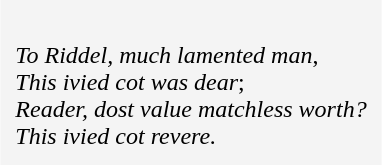<table cellpadding=10 border="0" align=center>
<tr>
<td bgcolor=#f4f4f4><br><em>To Riddel, much lamented man</em>,<br> 
<em>This ivied cot was dear</em>;<br> 
<em>Reader, dost value matchless worth?</em><br> 
<em>This ivied cot revere.</em><br></td>
</tr>
</table>
